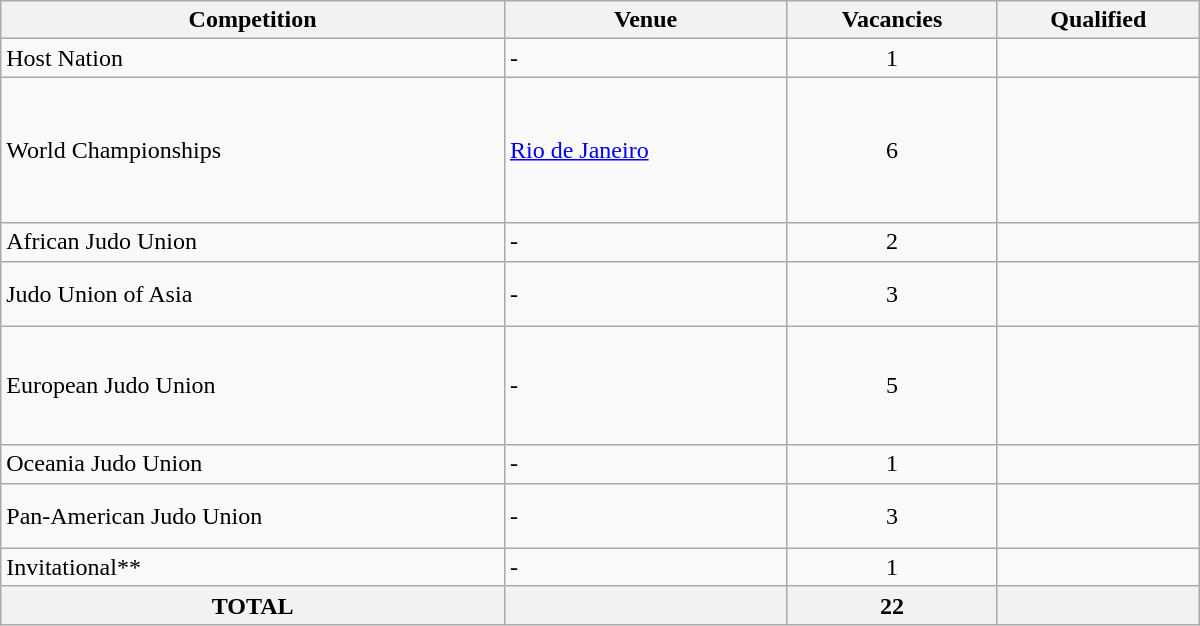<table class = "wikitable" width=800>
<tr>
<th>Competition</th>
<th>Venue</th>
<th>Vacancies</th>
<th>Qualified</th>
</tr>
<tr>
<td>Host Nation</td>
<td>-</td>
<td align="center">1</td>
<td></td>
</tr>
<tr>
<td>World Championships</td>
<td> <a href='#'>Rio de Janeiro</a></td>
<td align="center">6</td>
<td><br><br><br><br><br></td>
</tr>
<tr>
<td>African Judo Union</td>
<td>-</td>
<td align="center">2</td>
<td><br></td>
</tr>
<tr>
<td>Judo Union of Asia</td>
<td>-</td>
<td align="center">3</td>
<td><br><br></td>
</tr>
<tr>
<td>European Judo Union</td>
<td>-</td>
<td align="center">5</td>
<td><br><br><br><br></td>
</tr>
<tr>
<td>Oceania Judo Union</td>
<td>-</td>
<td align="center">1</td>
<td></td>
</tr>
<tr>
<td>Pan-American Judo Union</td>
<td>-</td>
<td align="center">3</td>
<td><br><br></td>
</tr>
<tr>
<td>Invitational**</td>
<td>-</td>
<td align="center">1</td>
<td></td>
</tr>
<tr>
<th>TOTAL</th>
<th></th>
<th>22</th>
<th></th>
</tr>
</table>
